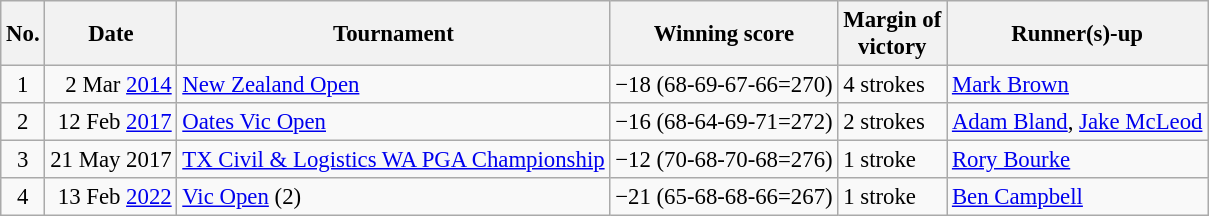<table class="wikitable" style="font-size:95%;">
<tr>
<th>No.</th>
<th>Date</th>
<th>Tournament</th>
<th>Winning score</th>
<th>Margin of<br>victory</th>
<th>Runner(s)-up</th>
</tr>
<tr>
<td align=center>1</td>
<td align=right>2 Mar <a href='#'>2014</a></td>
<td><a href='#'>New Zealand Open</a></td>
<td>−18 (68-69-67-66=270)</td>
<td>4 strokes</td>
<td> <a href='#'>Mark Brown</a></td>
</tr>
<tr>
<td align=center>2</td>
<td align=right>12 Feb <a href='#'>2017</a></td>
<td><a href='#'>Oates Vic Open</a></td>
<td>−16 (68-64-69-71=272)</td>
<td>2 strokes</td>
<td> <a href='#'>Adam Bland</a>,  <a href='#'>Jake McLeod</a></td>
</tr>
<tr>
<td align=center>3</td>
<td align=right>21 May 2017</td>
<td><a href='#'>TX Civil & Logistics WA PGA Championship</a></td>
<td>−12 (70-68-70-68=276)</td>
<td>1 stroke</td>
<td> <a href='#'>Rory Bourke</a></td>
</tr>
<tr>
<td align=center>4</td>
<td align=right>13 Feb <a href='#'>2022</a></td>
<td><a href='#'>Vic Open</a> (2)</td>
<td>−21 (65-68-68-66=267)</td>
<td>1 stroke</td>
<td> <a href='#'>Ben Campbell</a></td>
</tr>
</table>
